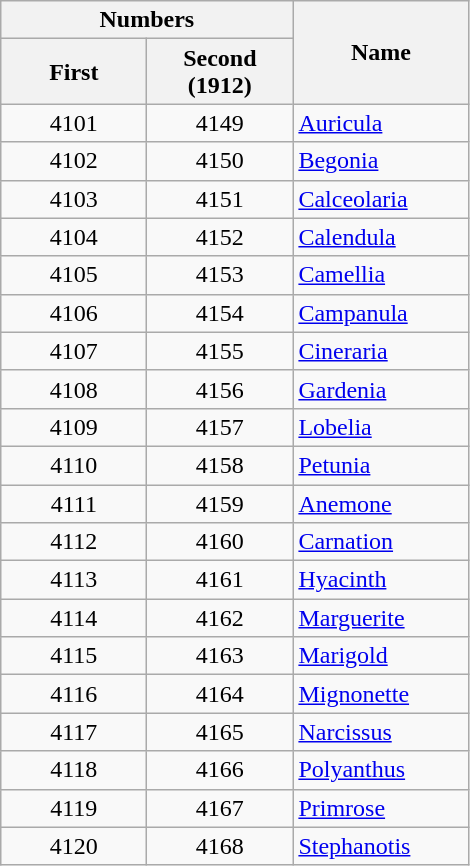<table class=wikitable>
<tr>
<th colspan=2 align=center>Numbers</th>
<th rowspan=2 width="110">Name</th>
</tr>
<tr>
<th width="90" align=center>First</th>
<th width="90" align=center>Second (1912)</th>
</tr>
<tr>
<td align=center>4101</td>
<td align=center>4149</td>
<td><a href='#'>Auricula</a></td>
</tr>
<tr>
<td align=center>4102</td>
<td align=center>4150</td>
<td><a href='#'>Begonia</a></td>
</tr>
<tr>
<td align=center>4103</td>
<td align=center>4151</td>
<td><a href='#'>Calceolaria</a></td>
</tr>
<tr>
<td align=center>4104</td>
<td align=center>4152</td>
<td><a href='#'>Calendula</a></td>
</tr>
<tr>
<td align=center>4105</td>
<td align=center>4153</td>
<td><a href='#'>Camellia</a></td>
</tr>
<tr>
<td align=center>4106</td>
<td align=center>4154</td>
<td><a href='#'>Campanula</a></td>
</tr>
<tr>
<td align=center>4107</td>
<td align=center>4155</td>
<td><a href='#'>Cineraria</a></td>
</tr>
<tr>
<td align=center>4108</td>
<td align=center>4156</td>
<td><a href='#'>Gardenia</a></td>
</tr>
<tr>
<td align=center>4109</td>
<td align=center>4157</td>
<td><a href='#'>Lobelia</a></td>
</tr>
<tr>
<td align=center>4110</td>
<td align=center>4158</td>
<td><a href='#'>Petunia</a></td>
</tr>
<tr>
<td align=center>4111</td>
<td align=center>4159</td>
<td><a href='#'>Anemone</a></td>
</tr>
<tr>
<td align=center>4112</td>
<td align=center>4160</td>
<td><a href='#'>Carnation</a></td>
</tr>
<tr>
<td align=center>4113</td>
<td align=center>4161</td>
<td><a href='#'>Hyacinth</a></td>
</tr>
<tr>
<td align=center>4114</td>
<td align=center>4162</td>
<td><a href='#'>Marguerite</a></td>
</tr>
<tr>
<td align=center>4115</td>
<td align=center>4163</td>
<td><a href='#'>Marigold</a></td>
</tr>
<tr>
<td align=center>4116</td>
<td align=center>4164</td>
<td><a href='#'>Mignonette</a></td>
</tr>
<tr>
<td align=center>4117</td>
<td align=center>4165</td>
<td><a href='#'>Narcissus</a></td>
</tr>
<tr>
<td align=center>4118</td>
<td align=center>4166</td>
<td><a href='#'>Polyanthus</a></td>
</tr>
<tr>
<td align=center>4119</td>
<td align=center>4167</td>
<td><a href='#'>Primrose</a></td>
</tr>
<tr>
<td align=center>4120</td>
<td align=center>4168</td>
<td><a href='#'>Stephanotis</a></td>
</tr>
</table>
